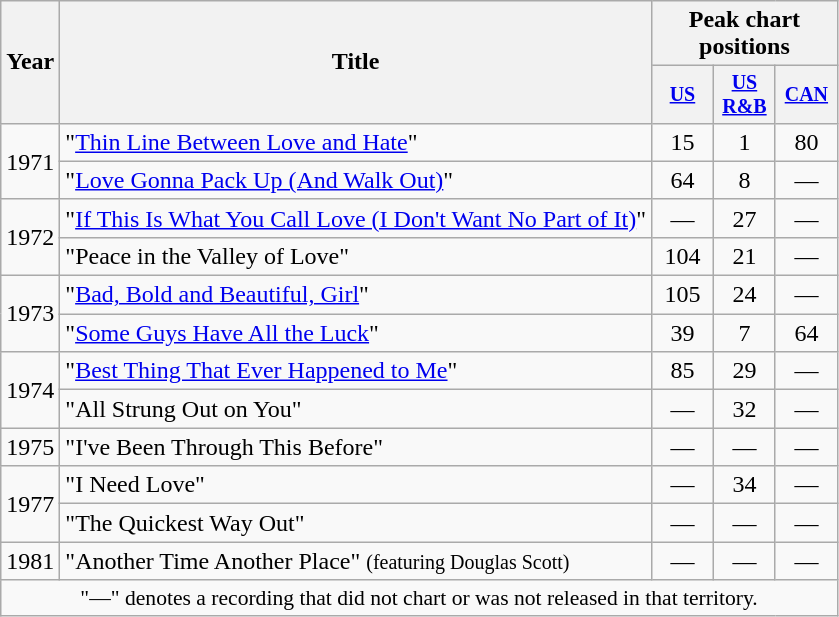<table class="wikitable" style="text-align:center;">
<tr>
<th rowspan="2">Year</th>
<th rowspan="2">Title</th>
<th colspan="3">Peak chart positions</th>
</tr>
<tr style="font-size:smaller;">
<th width="35"><a href='#'>US</a><br></th>
<th width="35"><a href='#'>US<br>R&B</a><br></th>
<th width="35"><a href='#'>CAN</a><br></th>
</tr>
<tr>
<td rowspan="2">1971</td>
<td align="left">"<a href='#'>Thin Line Between Love and Hate</a>"</td>
<td>15</td>
<td>1</td>
<td>80</td>
</tr>
<tr>
<td align="left">"<a href='#'>Love Gonna Pack Up (And Walk Out)</a>"</td>
<td>64</td>
<td>8</td>
<td>—</td>
</tr>
<tr>
<td rowspan="2">1972</td>
<td align="left">"<a href='#'>If This Is What You Call Love (I Don't Want No Part of It)</a>"</td>
<td>—</td>
<td>27</td>
<td>—</td>
</tr>
<tr>
<td align="left">"Peace in the Valley of Love"</td>
<td>104</td>
<td>21</td>
<td>—</td>
</tr>
<tr>
<td rowspan="2">1973</td>
<td align="left">"<a href='#'>Bad, Bold and Beautiful, Girl</a>"</td>
<td>105</td>
<td>24</td>
<td>—</td>
</tr>
<tr>
<td align="left">"<a href='#'>Some Guys Have All the Luck</a>"</td>
<td>39</td>
<td>7</td>
<td>64</td>
</tr>
<tr>
<td rowspan="2">1974</td>
<td align="left">"<a href='#'>Best Thing That Ever Happened to Me</a>"</td>
<td>85</td>
<td>29</td>
<td>—</td>
</tr>
<tr>
<td align="left">"All Strung Out on You"</td>
<td>—</td>
<td>32</td>
<td>—</td>
</tr>
<tr>
<td rowspan="1">1975</td>
<td align="left">"I've Been Through This Before"</td>
<td>—</td>
<td>—</td>
<td>—</td>
</tr>
<tr>
<td rowspan="2">1977</td>
<td align="left">"I Need Love"</td>
<td>—</td>
<td>34</td>
<td>—</td>
</tr>
<tr>
<td align="left">"The Quickest Way Out"</td>
<td>—</td>
<td>—</td>
<td>—</td>
</tr>
<tr>
<td rowspan="1">1981</td>
<td align="left">"Another Time Another Place" <small>(featuring Douglas Scott)</small></td>
<td>—</td>
<td>—</td>
<td>—</td>
</tr>
<tr>
<td colspan="15" style="font-size:90%">"—" denotes a recording that did not chart or was not released in that territory.</td>
</tr>
</table>
